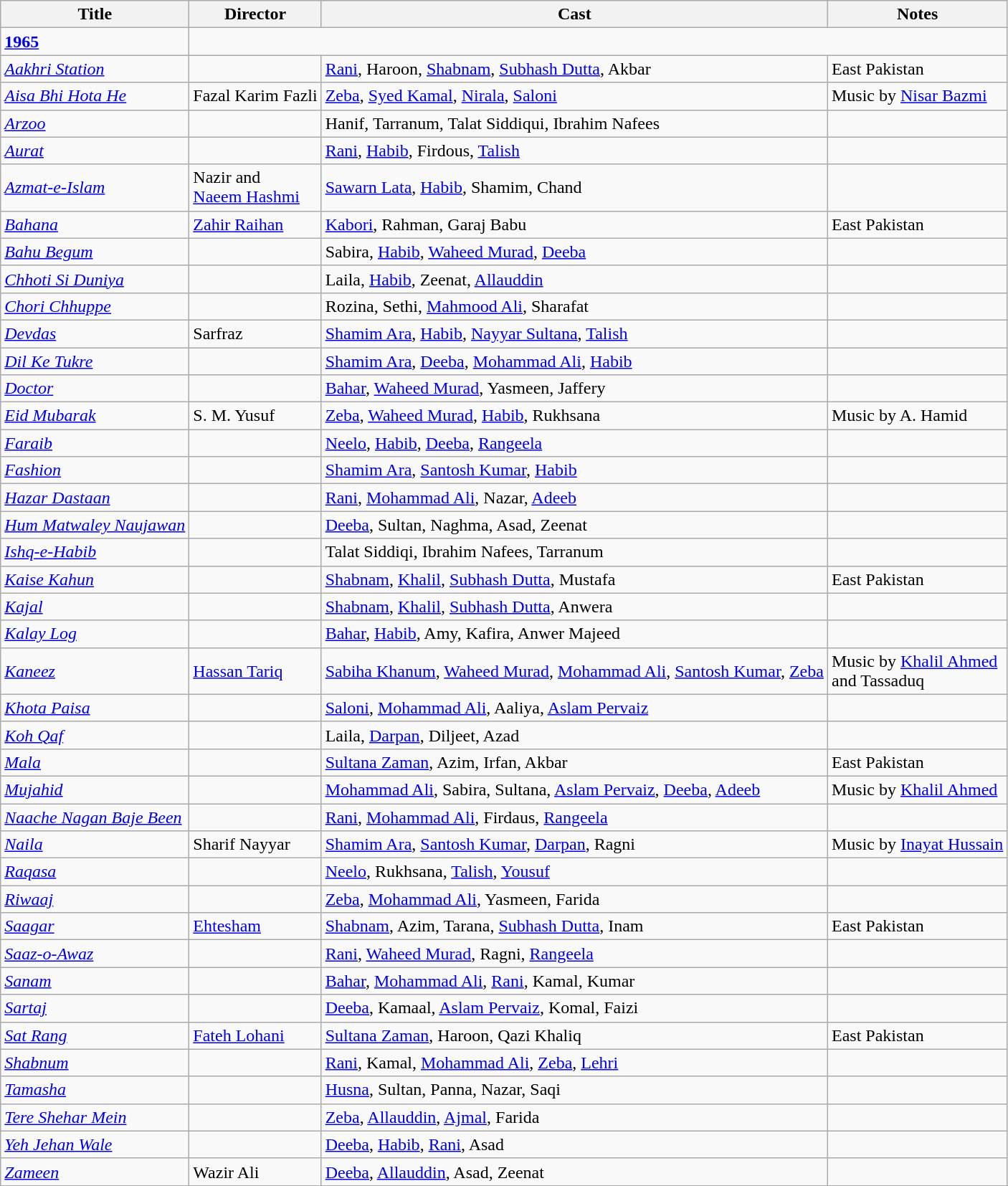<table class="wikitable">
<tr>
<th>Title</th>
<th>Director</th>
<th>Cast</th>
<th>Notes</th>
</tr>
<tr>
<td><strong><a href='#'>1965</a></strong></td>
</tr>
<tr>
<td><em><a href='#'>Aakhri Station</a></em></td>
<td></td>
<td><a href='#'>Rani</a>, Haroon, <a href='#'>Shabnam</a>, <a href='#'>Subhash Dutta</a>, Akbar</td>
<td>East Pakistan</td>
</tr>
<tr>
<td><em><a href='#'>Aisa Bhi Hota He</a></em></td>
<td>Fazal Karim Fazli</td>
<td><a href='#'>Zeba</a>, <a href='#'>Syed Kamal</a>, <a href='#'>Nirala</a>, <a href='#'>Saloni</a></td>
<td>Music by <a href='#'>Nisar Bazmi</a></td>
</tr>
<tr>
<td><em><a href='#'>Arzoo</a></em></td>
<td></td>
<td>Hanif, Tarranum, Talat Siddiqui, Ibrahim Nafees</td>
<td></td>
</tr>
<tr>
<td><em><a href='#'>Aurat</a></em></td>
<td></td>
<td><a href='#'>Rani</a>, <a href='#'>Habib</a>, Firdous, <a href='#'>Talish</a></td>
<td></td>
</tr>
<tr>
<td><em><a href='#'>Azmat-e-Islam</a></em></td>
<td>Nazir and<br><a href='#'>Naeem Hashmi</a></td>
<td><a href='#'>Sawarn Lata</a>, <a href='#'>Habib</a>, Shamim, Chand</td>
<td></td>
</tr>
<tr>
<td><em><a href='#'>Bahana</a></em></td>
<td><a href='#'>Zahir Raihan</a></td>
<td><a href='#'>Kabori</a>, Rahman, Garaj Babu</td>
<td>East Pakistan</td>
</tr>
<tr>
<td><em><a href='#'>Bahu Begum</a></em></td>
<td></td>
<td>Sabira, <a href='#'>Habib</a>, <a href='#'>Waheed Murad</a>, <a href='#'>Deeba</a></td>
<td></td>
</tr>
<tr>
<td><em><a href='#'>Chhoti Si Duniya</a></em></td>
<td></td>
<td>Laila, <a href='#'>Habib</a>, Zeenat, <a href='#'>Allauddin</a></td>
<td></td>
</tr>
<tr>
<td><em><a href='#'>Chori Chhuppe</a></em></td>
<td></td>
<td>Rozina, Sethi, <a href='#'>Mahmood Ali</a>, Sharafat</td>
<td></td>
</tr>
<tr>
<td><em><a href='#'>Devdas</a></em></td>
<td>Sarfraz</td>
<td><a href='#'>Shamim Ara</a>, <a href='#'>Habib</a>, <a href='#'>Nayyar Sultana</a>, <a href='#'>Talish</a></td>
<td></td>
</tr>
<tr>
<td><em><a href='#'>Dil Ke Tukre</a></em></td>
<td></td>
<td><a href='#'>Shamim Ara</a>, <a href='#'>Deeba</a>,  <a href='#'>Mohammad Ali</a>, <a href='#'>Habib</a></td>
<td></td>
</tr>
<tr>
<td><em><a href='#'>Doctor</a></em></td>
<td></td>
<td><a href='#'>Bahar</a>, <a href='#'>Waheed Murad</a>, Yasmeen, Jaffery</td>
<td></td>
</tr>
<tr>
<td><em><a href='#'>Eid Mubarak</a></em></td>
<td>S. M. Yusuf</td>
<td><a href='#'>Zeba</a>, <a href='#'>Waheed Murad</a>, <a href='#'>Habib</a>, Rukhsana</td>
<td>Music by A. Hamid</td>
</tr>
<tr>
<td><em><a href='#'>Faraib</a></em></td>
<td></td>
<td><a href='#'>Neelo</a>, <a href='#'>Habib</a>, <a href='#'>Deeba</a>, <a href='#'>Rangeela</a></td>
<td></td>
</tr>
<tr>
<td><em><a href='#'>Fashion</a></em></td>
<td></td>
<td><a href='#'>Shamim Ara</a>, <a href='#'>Santosh Kumar</a>, <a href='#'>Habib</a></td>
<td></td>
</tr>
<tr>
<td><em><a href='#'>Hazar Dastaan</a></em></td>
<td></td>
<td><a href='#'>Rani</a>, <a href='#'>Mohammad Ali</a>, Nazar, <a href='#'>Adeeb</a></td>
<td></td>
</tr>
<tr>
<td><em><a href='#'>Hum Matwaley Naujawan</a></em></td>
<td></td>
<td><a href='#'>Deeba</a>, Sultan, Naghma, Asad, Zeenat</td>
<td></td>
</tr>
<tr>
<td><em><a href='#'>Ishq-e-Habib</a></em></td>
<td></td>
<td>Talat Siddiqi, Ibrahim Nafees, Tarranum</td>
<td></td>
</tr>
<tr>
<td><em><a href='#'>Kaise Kahun</a></em></td>
<td></td>
<td><a href='#'>Shabnam</a>, <a href='#'>Khalil</a>, <a href='#'>Subhash Dutta</a>, Mustafa</td>
<td>East Pakistan</td>
</tr>
<tr>
<td><em><a href='#'>Kajal</a></em></td>
<td></td>
<td><a href='#'>Shabnam</a>, <a href='#'>Khalil</a>, <a href='#'>Subhash Dutta</a>, Anwera</td>
<td></td>
</tr>
<tr>
<td><em><a href='#'>Kalay Log</a></em></td>
<td></td>
<td><a href='#'>Bahar</a>, <a href='#'>Habib</a>, Amy, Kafira, Anwer Majeed</td>
<td></td>
</tr>
<tr>
<td><em><a href='#'>Kaneez</a></em></td>
<td><a href='#'>Hassan Tariq</a></td>
<td><a href='#'>Sabiha Khanum</a>, <a href='#'>Waheed Murad</a>, <a href='#'>Mohammad Ali</a>, <a href='#'>Santosh Kumar</a>, <a href='#'>Zeba</a></td>
<td>Music by <a href='#'>Khalil Ahmed</a><br>and Tassaduq</td>
</tr>
<tr>
<td><em><a href='#'>Khota Paisa</a></em></td>
<td></td>
<td><a href='#'>Saloni</a>,  <a href='#'>Mohammad Ali</a>, Aaliya, <a href='#'>Aslam Pervaiz</a></td>
<td></td>
</tr>
<tr>
<td><em><a href='#'>Koh Qaf</a></em></td>
<td></td>
<td>Laila, <a href='#'>Darpan</a>, Diljeet, Azad</td>
<td></td>
</tr>
<tr>
<td><em><a href='#'>Mala</a></em></td>
<td></td>
<td><a href='#'>Sultana Zaman</a>, Azim, Irfan, Akbar</td>
<td>East Pakistan</td>
</tr>
<tr>
<td><em><a href='#'>Mujahid</a></em></td>
<td></td>
<td><a href='#'>Mohammad Ali</a>, Sabira, Sultana, <a href='#'>Aslam Pervaiz</a>, <a href='#'>Deeba</a>, <a href='#'>Adeeb</a></td>
<td>Music by <a href='#'>Khalil Ahmed</a></td>
</tr>
<tr>
<td><em><a href='#'>Naache Nagan Baje Been</a></em></td>
<td></td>
<td><a href='#'>Rani</a>, <a href='#'>Mohammad Ali</a>, Firdaus, <a href='#'>Rangeela</a></td>
<td></td>
</tr>
<tr>
<td><em><a href='#'>Naila</a></em></td>
<td>Sharif Nayyar</td>
<td><a href='#'>Shamim Ara</a>, <a href='#'>Santosh Kumar</a>, <a href='#'>Darpan</a>, Ragni</td>
<td>Music by <a href='#'>Inayat Hussain</a></td>
</tr>
<tr>
<td><em><a href='#'>Raqasa</a></em></td>
<td></td>
<td><a href='#'>Neelo</a>, Rukhsana, <a href='#'>Talish</a>, <a href='#'>Yousuf</a></td>
<td></td>
</tr>
<tr>
<td><em><a href='#'>Riwaaj</a></em></td>
<td></td>
<td><a href='#'>Zeba</a>, <a href='#'>Mohammad Ali</a>, Yasmeen, Farida</td>
<td></td>
</tr>
<tr>
<td><em><a href='#'>Saagar</a></em></td>
<td><a href='#'>Ehtesham</a></td>
<td><a href='#'>Shabnam</a>, Azim, Tarana, <a href='#'>Subhash Dutta</a>, Inam</td>
<td>East Pakistan</td>
</tr>
<tr>
<td><em><a href='#'>Saaz-o-Awaz</a></em></td>
<td></td>
<td><a href='#'>Rani</a>, <a href='#'>Waheed Murad</a>, Ragni, <a href='#'>Rangeela</a></td>
<td></td>
</tr>
<tr>
<td><em><a href='#'>Sanam</a></em></td>
<td></td>
<td><a href='#'>Bahar</a>, <a href='#'>Mohammad Ali</a>, <a href='#'>Rani</a>, Kamal, Kumar</td>
<td></td>
</tr>
<tr>
<td><em><a href='#'>Sartaj</a></em></td>
<td></td>
<td><a href='#'>Deeba</a>, Kamaal, <a href='#'>Aslam Pervaiz</a>, Komal, Faizi</td>
<td></td>
</tr>
<tr>
<td><em><a href='#'>Sat Rang</a></em></td>
<td><a href='#'>Fateh Lohani</a></td>
<td><a href='#'>Sultana Zaman</a>, Haroon, Qazi Khaliq</td>
<td>East Pakistan</td>
</tr>
<tr>
<td><em><a href='#'>Shabnum</a></em></td>
<td></td>
<td><a href='#'>Rani</a>, Kamal, <a href='#'>Mohammad Ali</a>, <a href='#'>Zeba</a>, <a href='#'>Lehri</a></td>
<td></td>
</tr>
<tr>
<td><em><a href='#'>Tamasha</a></em></td>
<td></td>
<td><a href='#'>Husna</a>, Sultan, Panna, Nazar, Saqi</td>
<td></td>
</tr>
<tr>
<td><em><a href='#'>Tere Shehar Mein</a></em></td>
<td></td>
<td><a href='#'>Zeba</a>, <a href='#'>Allauddin</a>, <a href='#'>Ajmal</a>, Farida</td>
<td></td>
</tr>
<tr>
<td><em><a href='#'>Yeh Jehan Wale</a></em></td>
<td></td>
<td><a href='#'>Deeba</a>, <a href='#'>Habib</a>, <a href='#'>Rani</a>, Asad</td>
<td></td>
</tr>
<tr>
<td><em><a href='#'>Zameen</a></em></td>
<td>Wazir Ali</td>
<td><a href='#'>Deeba</a>, <a href='#'>Allauddin</a>, Asad, Zeenat</td>
<td></td>
</tr>
<tr>
</tr>
</table>
